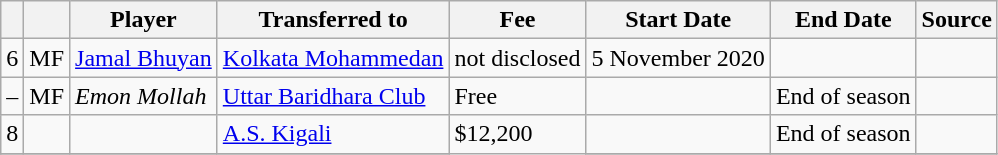<table class="wikitable plainrowheaders sortable">
<tr>
<th></th>
<th></th>
<th>Player</th>
<th>Transferred to</th>
<th>Fee</th>
<th>Start Date</th>
<th>End Date</th>
<th>Source</th>
</tr>
<tr>
<td>6</td>
<td>MF</td>
<td> <a href='#'>Jamal Bhuyan</a></td>
<td> <a href='#'>Kolkata Mohammedan</a></td>
<td>not disclosed</td>
<td>5 November 2020</td>
<td></td>
<td></td>
</tr>
<tr>
<td>–</td>
<td>MF</td>
<td> <em>Emon Mollah</em></td>
<td> <a href='#'>Uttar Baridhara Club</a></td>
<td>Free</td>
<td></td>
<td>End of season</td>
<td></td>
</tr>
<tr>
<td align=center>8</td>
<td align=center></td>
<td></td>
<td> <a href='#'>A.S. Kigali</a></td>
<td rowspan="8">$12,200</td>
<td></td>
<td>End of season</td>
<td></td>
</tr>
<tr>
</tr>
</table>
